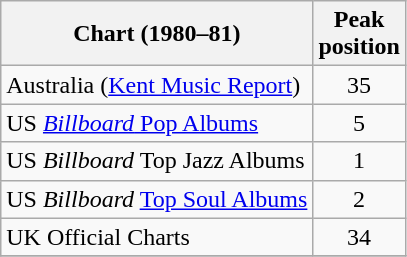<table class="wikitable sortable">
<tr>
<th>Chart (1980–81)</th>
<th>Peak<br>position</th>
</tr>
<tr>
<td>Australia (<a href='#'>Kent Music Report</a>)</td>
<td style="text-align:center;">35</td>
</tr>
<tr>
<td>US <a href='#'><em>Billboard</em> Pop Albums</a></td>
<td align=center>5</td>
</tr>
<tr>
<td>US <em>Billboard</em> Top Jazz Albums</td>
<td align=center>1</td>
</tr>
<tr>
<td>US <em>Billboard</em> <a href='#'>Top Soul Albums</a></td>
<td align=center>2</td>
</tr>
<tr>
<td>UK Official Charts</td>
<td align=center>34</td>
</tr>
<tr>
</tr>
</table>
